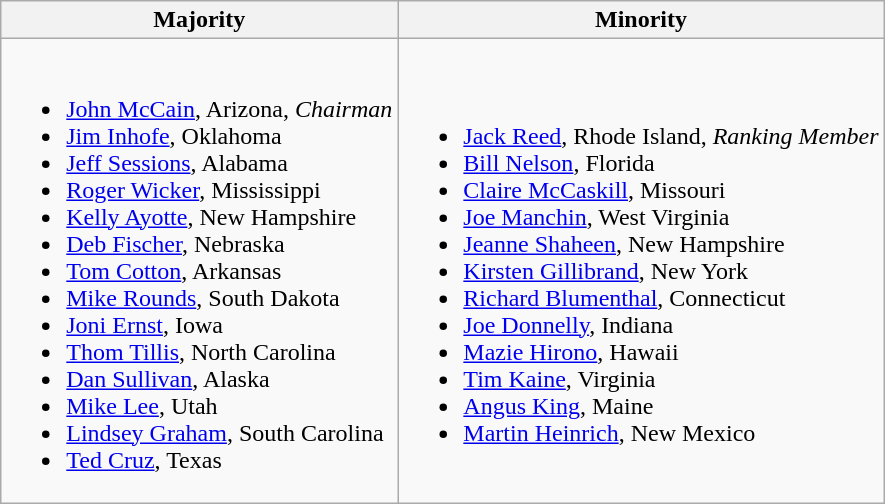<table class="wikitable">
<tr>
<th>Majority</th>
<th>Minority</th>
</tr>
<tr>
<td><br><ul><li><a href='#'>John McCain</a>, Arizona, <em>Chairman</em></li><li><a href='#'>Jim Inhofe</a>, Oklahoma</li><li><a href='#'>Jeff Sessions</a>, Alabama</li><li><a href='#'>Roger Wicker</a>, Mississippi</li><li><a href='#'>Kelly Ayotte</a>, New Hampshire</li><li><a href='#'>Deb Fischer</a>, Nebraska</li><li><a href='#'>Tom Cotton</a>, Arkansas</li><li><a href='#'>Mike Rounds</a>, South Dakota</li><li><a href='#'>Joni Ernst</a>, Iowa</li><li><a href='#'>Thom Tillis</a>, North Carolina</li><li><a href='#'>Dan Sullivan</a>, Alaska</li><li><a href='#'>Mike Lee</a>, Utah</li><li><a href='#'>Lindsey Graham</a>, South Carolina</li><li><a href='#'>Ted Cruz</a>, Texas</li></ul></td>
<td><br><ul><li><a href='#'>Jack Reed</a>, Rhode Island, <em>Ranking Member</em></li><li><a href='#'>Bill Nelson</a>, Florida</li><li><a href='#'>Claire McCaskill</a>, Missouri</li><li><a href='#'>Joe Manchin</a>, West Virginia</li><li><a href='#'>Jeanne Shaheen</a>, New Hampshire</li><li><a href='#'>Kirsten Gillibrand</a>, New York</li><li><a href='#'>Richard Blumenthal</a>, Connecticut</li><li><a href='#'>Joe Donnelly</a>, Indiana</li><li><a href='#'>Mazie Hirono</a>, Hawaii</li><li><a href='#'>Tim Kaine</a>, Virginia</li><li><span><a href='#'>Angus King</a>, Maine</span></li><li><a href='#'>Martin Heinrich</a>, New Mexico</li></ul></td>
</tr>
</table>
